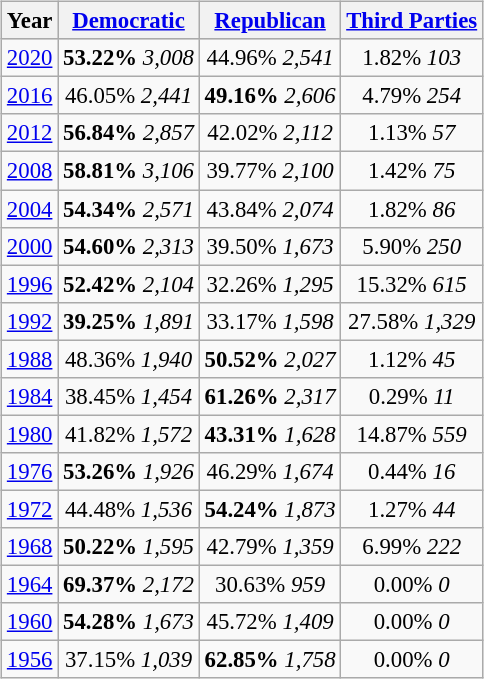<table class="wikitable"  style="float:right; margin:1em; font-size:95%;">
<tr style="background:lightgrey;">
<th>Year</th>
<th><a href='#'>Democratic</a></th>
<th><a href='#'>Republican</a></th>
<th><a href='#'>Third Parties</a></th>
</tr>
<tr>
<td align="center" ><a href='#'>2020</a></td>
<td align="center" ><strong>53.22%</strong> <em>3,008</em></td>
<td align="center" >44.96% <em>2,541</em></td>
<td align="center" >1.82% <em>103</em></td>
</tr>
<tr>
<td align="center" ><a href='#'>2016</a></td>
<td align="center" >46.05% <em>2,441</em></td>
<td align="center" ><strong>49.16%</strong> <em>2,606</em></td>
<td align="center" >4.79% <em>254</em></td>
</tr>
<tr>
<td align="center" ><a href='#'>2012</a></td>
<td align="center" ><strong>56.84%</strong> <em>2,857</em></td>
<td align="center" >42.02% <em>2,112</em></td>
<td align="center" >1.13% <em>57</em></td>
</tr>
<tr>
<td align="center" ><a href='#'>2008</a></td>
<td align="center" ><strong>58.81%</strong> <em>3,106</em></td>
<td align="center" >39.77% <em>2,100</em></td>
<td align="center" >1.42% <em>75</em></td>
</tr>
<tr>
<td align="center" ><a href='#'>2004</a></td>
<td align="center" ><strong>54.34%</strong> <em>2,571</em></td>
<td align="center" >43.84% <em>2,074</em></td>
<td align="center" >1.82% <em>86</em></td>
</tr>
<tr>
<td align="center" ><a href='#'>2000</a></td>
<td align="center" ><strong>54.60%</strong> <em>2,313</em></td>
<td align="center" >39.50% <em>1,673</em></td>
<td align="center" >5.90% <em>250</em></td>
</tr>
<tr>
<td align="center" ><a href='#'>1996</a></td>
<td align="center" ><strong>52.42%</strong> <em>2,104</em></td>
<td align="center" >32.26% <em>1,295</em></td>
<td align="center" >15.32% <em>615</em></td>
</tr>
<tr>
<td align="center" ><a href='#'>1992</a></td>
<td align="center" ><strong>39.25%</strong> <em>1,891</em></td>
<td align="center" >33.17% <em>1,598</em></td>
<td align="center" >27.58% <em>1,329</em></td>
</tr>
<tr>
<td align="center" ><a href='#'>1988</a></td>
<td align="center" >48.36% <em>1,940</em></td>
<td align="center" ><strong>50.52%</strong> <em>2,027</em></td>
<td align="center" >1.12% <em>45</em></td>
</tr>
<tr>
<td align="center" ><a href='#'>1984</a></td>
<td align="center" >38.45% <em>1,454</em></td>
<td align="center" ><strong>61.26%</strong> <em>2,317</em></td>
<td align="center" >0.29% <em>11</em></td>
</tr>
<tr>
<td align="center" ><a href='#'>1980</a></td>
<td align="center" >41.82% <em>1,572</em></td>
<td align="center" ><strong>43.31%</strong> <em>1,628</em></td>
<td align="center" >14.87% <em>559</em></td>
</tr>
<tr>
<td align="center" ><a href='#'>1976</a></td>
<td align="center" ><strong>53.26%</strong> <em>1,926</em></td>
<td align="center" >46.29% <em>1,674</em></td>
<td align="center" >0.44% <em>16</em></td>
</tr>
<tr>
<td align="center" ><a href='#'>1972</a></td>
<td align="center" >44.48% <em>1,536</em></td>
<td align="center" ><strong>54.24%</strong> <em>1,873</em></td>
<td align="center" >1.27% <em>44</em></td>
</tr>
<tr>
<td align="center" ><a href='#'>1968</a></td>
<td align="center" ><strong>50.22%</strong> <em>1,595</em></td>
<td align="center" >42.79% <em>1,359</em></td>
<td align="center" >6.99% <em>222</em></td>
</tr>
<tr>
<td align="center" ><a href='#'>1964</a></td>
<td align="center" ><strong>69.37%</strong> <em>2,172</em></td>
<td align="center" >30.63% <em>959</em></td>
<td align="center" >0.00% <em>0</em></td>
</tr>
<tr>
<td align="center" ><a href='#'>1960</a></td>
<td align="center" ><strong>54.28%</strong> <em>1,673</em></td>
<td align="center" >45.72% <em>1,409</em></td>
<td align="center" >0.00% <em>0</em></td>
</tr>
<tr>
<td align="center" ><a href='#'>1956</a></td>
<td align="center" >37.15% <em>1,039</em></td>
<td align="center" ><strong>62.85%</strong> <em>1,758</em></td>
<td align="center" >0.00% <em>0</em></td>
</tr>
</table>
